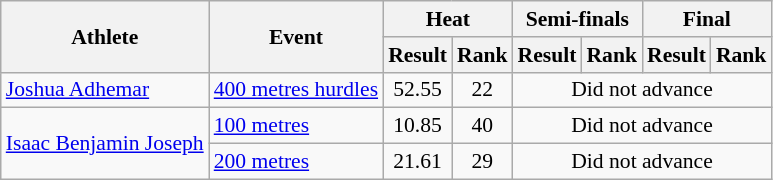<table class="wikitable" style="font-size:90%; text-align:center">
<tr>
<th rowspan="2">Athlete</th>
<th rowspan="2">Event</th>
<th colspan="2">Heat</th>
<th colspan="2">Semi-finals</th>
<th colspan="2">Final</th>
</tr>
<tr>
<th>Result</th>
<th>Rank</th>
<th>Result</th>
<th>Rank</th>
<th>Result</th>
<th>Rank</th>
</tr>
<tr>
<td align="left"><a href='#'>Joshua Adhemar</a></td>
<td align="left"><a href='#'>400 metres hurdles</a></td>
<td>52.55</td>
<td>22</td>
<td colspan="4">Did not advance</td>
</tr>
<tr>
<td align="left"  rowspan="2"><a href='#'>Isaac Benjamin Joseph</a></td>
<td align="left"><a href='#'>100 metres</a></td>
<td>10.85</td>
<td>40</td>
<td colspan="4">Did not advance</td>
</tr>
<tr>
<td align="left"><a href='#'>200 metres</a></td>
<td>21.61</td>
<td>29</td>
<td colspan="4">Did not advance</td>
</tr>
</table>
